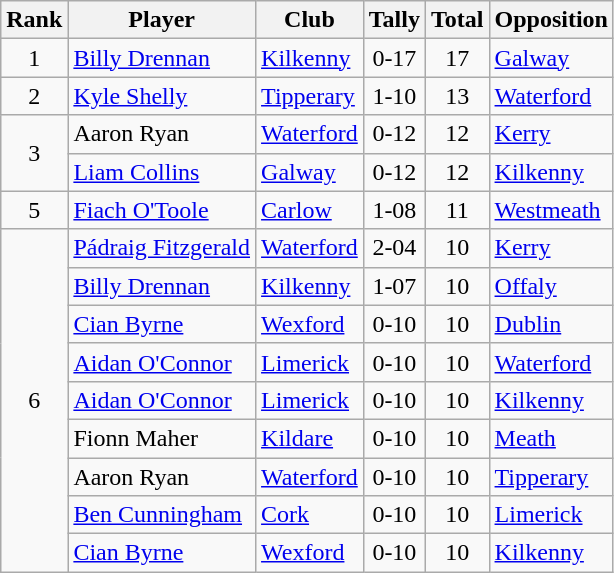<table class="wikitable">
<tr>
<th>Rank</th>
<th>Player</th>
<th>Club</th>
<th>Tally</th>
<th>Total</th>
<th>Opposition</th>
</tr>
<tr>
<td rowspan="1" style="text-align:center;">1</td>
<td><a href='#'>Billy Drennan</a></td>
<td><a href='#'>Kilkenny</a></td>
<td align=center>0-17</td>
<td align=center>17</td>
<td><a href='#'>Galway</a></td>
</tr>
<tr>
<td rowspan="1" style="text-align:center;">2</td>
<td><a href='#'>Kyle Shelly</a></td>
<td><a href='#'>Tipperary</a></td>
<td align=center>1-10</td>
<td align=center>13</td>
<td><a href='#'>Waterford</a></td>
</tr>
<tr>
<td rowspan="2" style="text-align:center;">3</td>
<td>Aaron Ryan</td>
<td><a href='#'>Waterford</a></td>
<td align=center>0-12</td>
<td align=center>12</td>
<td><a href='#'>Kerry</a></td>
</tr>
<tr>
<td><a href='#'>Liam Collins</a></td>
<td><a href='#'>Galway</a></td>
<td align=center>0-12</td>
<td align=center>12</td>
<td><a href='#'>Kilkenny</a></td>
</tr>
<tr>
<td rowspan="1" style="text-align:center;">5</td>
<td><a href='#'>Fiach O'Toole</a></td>
<td><a href='#'>Carlow</a></td>
<td align=center>1-08</td>
<td align=center>11</td>
<td><a href='#'>Westmeath</a></td>
</tr>
<tr>
<td rowspan="9" style="text-align:center;">6</td>
<td><a href='#'>Pádraig Fitzgerald</a></td>
<td><a href='#'>Waterford</a></td>
<td align=center>2-04</td>
<td align=center>10</td>
<td><a href='#'>Kerry</a></td>
</tr>
<tr>
<td><a href='#'>Billy Drennan</a></td>
<td><a href='#'>Kilkenny</a></td>
<td align=center>1-07</td>
<td align=center>10</td>
<td><a href='#'>Offaly</a></td>
</tr>
<tr>
<td><a href='#'>Cian Byrne</a></td>
<td><a href='#'>Wexford</a></td>
<td align=center>0-10</td>
<td align=center>10</td>
<td><a href='#'>Dublin</a></td>
</tr>
<tr>
<td><a href='#'>Aidan O'Connor</a></td>
<td><a href='#'>Limerick</a></td>
<td align=center>0-10</td>
<td align=center>10</td>
<td><a href='#'>Waterford</a></td>
</tr>
<tr>
<td><a href='#'>Aidan O'Connor</a></td>
<td><a href='#'>Limerick</a></td>
<td align=center>0-10</td>
<td align=center>10</td>
<td><a href='#'>Kilkenny</a></td>
</tr>
<tr>
<td>Fionn Maher</td>
<td><a href='#'>Kildare</a></td>
<td align=center>0-10</td>
<td align=center>10</td>
<td><a href='#'>Meath</a></td>
</tr>
<tr>
<td>Aaron Ryan</td>
<td><a href='#'>Waterford</a></td>
<td align=center>0-10</td>
<td align=center>10</td>
<td><a href='#'>Tipperary</a></td>
</tr>
<tr>
<td><a href='#'>Ben Cunningham</a></td>
<td><a href='#'>Cork</a></td>
<td align=center>0-10</td>
<td align=center>10</td>
<td><a href='#'>Limerick</a></td>
</tr>
<tr>
<td><a href='#'>Cian Byrne</a></td>
<td><a href='#'>Wexford</a></td>
<td align=center>0-10</td>
<td align=center>10</td>
<td><a href='#'>Kilkenny</a></td>
</tr>
</table>
